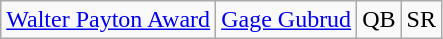<table class="wikitable">
<tr>
<td><a href='#'>Walter Payton Award</a></td>
<td><a href='#'>Gage Gubrud</a></td>
<td>QB</td>
<td>SR</td>
</tr>
</table>
